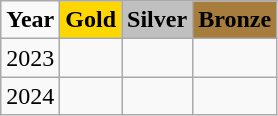<table class="wikitable">
<tr>
<td><strong>Year</strong></td>
<td colspan="1" bgcolor="gold" !align="center"><strong>Gold</strong></td>
<td colspan="1" bgcolor="silver" !align="center"><strong>Silver</strong></td>
<td colspan="1" bgcolor="#a67d3d" !align="center"><strong>Bronze</strong></td>
</tr>
<tr>
<td>2023 </td>
<td></td>
<td></td>
<td></td>
</tr>
<tr>
<td>2024 </td>
<td></td>
<td></td>
<td></td>
</tr>
</table>
